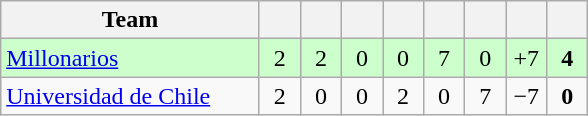<table class="wikitable" style="text-align: center;">
<tr>
<th width=165>Team</th>
<th width=20></th>
<th width=20></th>
<th width=20></th>
<th width=20></th>
<th width=20></th>
<th width=20></th>
<th width=20></th>
<th width=20></th>
</tr>
<tr bgcolor=#CCFFCC>
<td align=left> <a href='#'>Millonarios</a></td>
<td>2</td>
<td>2</td>
<td>0</td>
<td>0</td>
<td>7</td>
<td>0</td>
<td>+7</td>
<td><strong>4</strong></td>
</tr>
<tr>
<td align=left> <a href='#'>Universidad de Chile</a></td>
<td>2</td>
<td>0</td>
<td>0</td>
<td>2</td>
<td>0</td>
<td>7</td>
<td>−7</td>
<td><strong>0</strong></td>
</tr>
</table>
